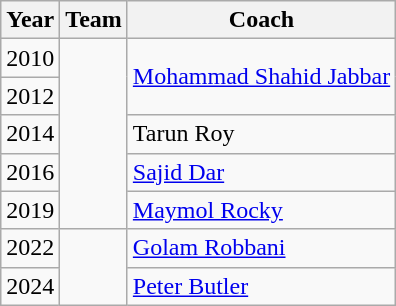<table class="wikitable">
<tr>
<th>Year</th>
<th>Team</th>
<th>Coach</th>
</tr>
<tr>
<td>2010</td>
<td rowspan=5></td>
<td rowspan=2> <a href='#'>Mohammad Shahid Jabbar</a></td>
</tr>
<tr>
<td>2012</td>
</tr>
<tr>
<td>2014</td>
<td> Tarun Roy</td>
</tr>
<tr>
<td>2016</td>
<td> <a href='#'>Sajid Dar</a></td>
</tr>
<tr>
<td>2019</td>
<td> <a href='#'>Maymol Rocky</a></td>
</tr>
<tr>
<td>2022</td>
<td rowspan=2></td>
<td> <a href='#'>Golam Robbani</a></td>
</tr>
<tr>
<td>2024</td>
<td> <a href='#'>Peter Butler</a></td>
</tr>
</table>
